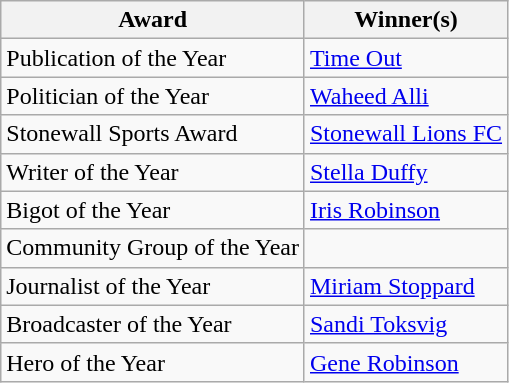<table class="wikitable">
<tr>
<th>Award</th>
<th>Winner(s)</th>
</tr>
<tr>
<td>Publication of the Year</td>
<td><a href='#'>Time Out</a></td>
</tr>
<tr>
<td>Politician of the Year</td>
<td><a href='#'>Waheed Alli</a></td>
</tr>
<tr>
<td>Stonewall Sports Award</td>
<td><a href='#'>Stonewall Lions FC</a></td>
</tr>
<tr>
<td>Writer of the Year</td>
<td><a href='#'>Stella Duffy</a></td>
</tr>
<tr>
<td>Bigot of the Year</td>
<td><a href='#'>Iris Robinson</a></td>
</tr>
<tr>
<td>Community Group of the Year</td>
<td></td>
</tr>
<tr>
<td>Journalist of the Year</td>
<td><a href='#'>Miriam Stoppard</a></td>
</tr>
<tr>
<td>Broadcaster of the Year</td>
<td><a href='#'>Sandi Toksvig</a></td>
</tr>
<tr>
<td>Hero of the Year</td>
<td><a href='#'>Gene Robinson</a></td>
</tr>
</table>
